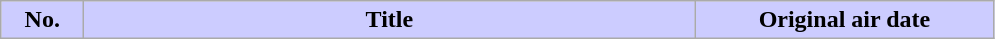<table class="wikitable plainrowheaders">
<tr>
<th scope="col" style="width:3em; background-color:#CCCCFF;">No.</th>
<th scope="col" style="width:25em; background-color:#CCCCFF;">Title</th>
<th scope="col" style="width:12em; background-color:#CCCCFF;">Original air date<br>





</th>
</tr>
</table>
